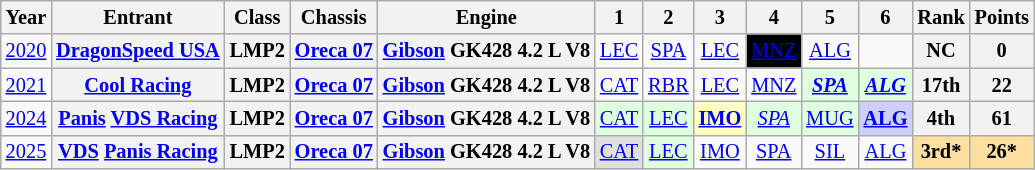<table class="wikitable" style="text-align:center; font-size:85%">
<tr>
<th>Year</th>
<th>Entrant</th>
<th>Class</th>
<th>Chassis</th>
<th>Engine</th>
<th>1</th>
<th>2</th>
<th>3</th>
<th>4</th>
<th>5</th>
<th>6</th>
<th>Rank</th>
<th>Points</th>
</tr>
<tr>
<td><a href='#'>2020</a></td>
<th nowrap><a href='#'>DragonSpeed USA</a></th>
<th>LMP2</th>
<th nowrap><a href='#'>Oreca 07</a></th>
<th nowrap><a href='#'>Gibson</a> GK428 4.2 L V8</th>
<td><a href='#'>LEC</a></td>
<td><a href='#'>SPA</a></td>
<td><a href='#'>LEC</a></td>
<td style="background:#000000; color:white"><a href='#'><span>MNZ</span></a><br></td>
<td><a href='#'>ALG</a></td>
<td></td>
<th>NC</th>
<th>0</th>
</tr>
<tr>
<td><a href='#'>2021</a></td>
<th nowrap><a href='#'>Cool Racing</a></th>
<th>LMP2</th>
<th nowrap><a href='#'>Oreca 07</a></th>
<th nowrap><a href='#'>Gibson</a> GK428 4.2 L V8</th>
<td><a href='#'>CAT</a></td>
<td><a href='#'>RBR</a></td>
<td><a href='#'>LEC</a></td>
<td><a href='#'>MNZ</a></td>
<td style="background:#DFFFDF;"><strong><em><a href='#'>SPA</a></em></strong><br></td>
<td style="background:#DFFFDF;"><strong><em><a href='#'>ALG</a></em></strong><br></td>
<th>17th</th>
<th>22</th>
</tr>
<tr>
<td><a href='#'>2024</a></td>
<th nowrap><a href='#'>Panis</a> <a href='#'>VDS Racing</a></th>
<th>LMP2</th>
<th nowrap><a href='#'>Oreca 07</a></th>
<th nowrap><a href='#'>Gibson</a> GK428 4.2 L V8</th>
<td style="background:#DFFFDF;"><a href='#'>CAT</a><br></td>
<td style="background:#DFFFDF;"><a href='#'>LEC</a><br></td>
<td style="background:#FFFFBF;"><strong><a href='#'>IMO</a></strong><br></td>
<td style="background:#DFFFDF;"><em><a href='#'>SPA</a></em><br></td>
<td style="background:#DFFFDF;"><a href='#'>MUG</a><br></td>
<td style="background:#CFCFFF;"><strong><a href='#'>ALG</a></strong><br></td>
<th>4th</th>
<th>61</th>
</tr>
<tr>
<td><a href='#'>2025</a></td>
<th><a href='#'>VDS</a> <a href='#'>Panis Racing</a></th>
<th>LMP2</th>
<th><a href='#'>Oreca 07</a></th>
<th><a href='#'>Gibson</a> GK428 4.2 L V8</th>
<td style="background:#DFDFDF;"><a href='#'>CAT</a><br></td>
<td style="background:#DFFFDF;"><a href='#'>LEC</a><br></td>
<td style="background:#;"><a href='#'>IMO</a><br></td>
<td style="background:#;"><a href='#'>SPA</a><br></td>
<td style="background:#;"><a href='#'>SIL</a><br></td>
<td style="background:#;"><a href='#'>ALG</a><br></td>
<th style="background:#FFDF9F;">3rd*</th>
<th style="background:#FFDF9F;">26*</th>
</tr>
</table>
